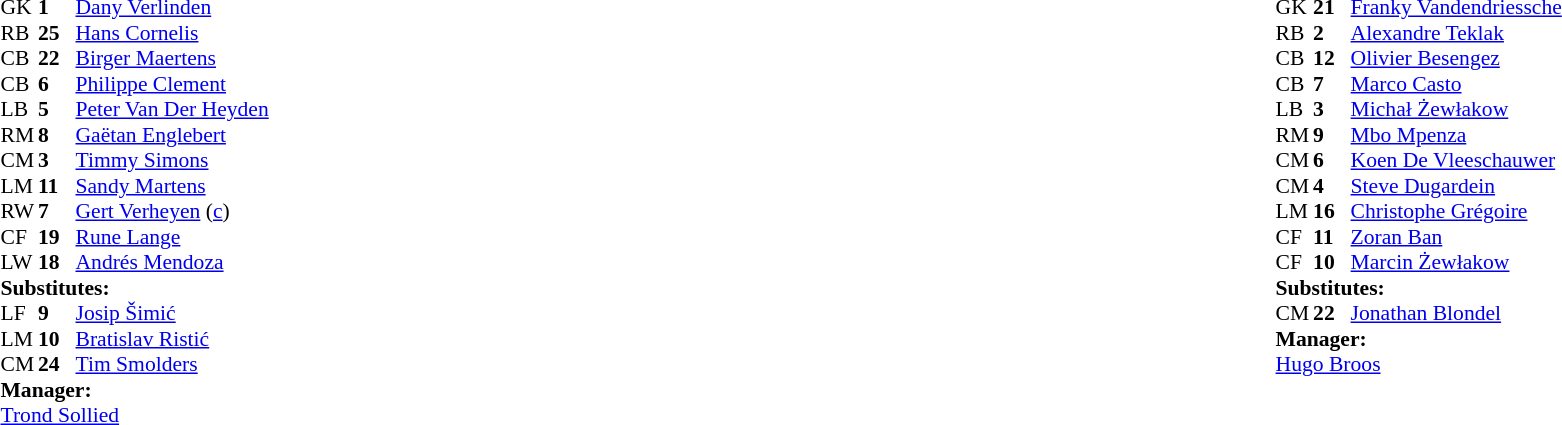<table width="100%">
<tr>
<td valign="top" width="50%"><br><table style="font-size: 90%" cellspacing="0" cellpadding="0">
<tr>
<th width="25"></th>
<th width="25"></th>
</tr>
<tr>
<td>GK</td>
<td><strong>1</strong></td>
<td> <a href='#'>Dany Verlinden</a></td>
</tr>
<tr>
<td>RB</td>
<td><strong>25</strong></td>
<td> <a href='#'>Hans Cornelis</a></td>
</tr>
<tr>
<td>CB</td>
<td><strong>22</strong></td>
<td> <a href='#'>Birger Maertens</a></td>
</tr>
<tr>
<td>CB</td>
<td><strong>6</strong></td>
<td> <a href='#'>Philippe Clement</a></td>
<td></td>
<td></td>
</tr>
<tr>
<td>LB</td>
<td><strong>5</strong></td>
<td> <a href='#'>Peter Van Der Heyden</a></td>
</tr>
<tr>
<td>RM</td>
<td><strong>8</strong></td>
<td> <a href='#'>Gaëtan Englebert</a></td>
</tr>
<tr>
<td>CM</td>
<td><strong>3</strong></td>
<td> <a href='#'>Timmy Simons</a></td>
</tr>
<tr>
<td>LM</td>
<td><strong>11</strong></td>
<td> <a href='#'>Sandy Martens</a></td>
<td></td>
<td></td>
</tr>
<tr>
<td>RW</td>
<td><strong>7</strong></td>
<td> <a href='#'>Gert Verheyen</a> (<a href='#'>c</a>)</td>
</tr>
<tr>
<td>CF</td>
<td><strong>19</strong></td>
<td> <a href='#'>Rune Lange</a></td>
</tr>
<tr>
<td>LW</td>
<td><strong>18</strong></td>
<td> <a href='#'>Andrés Mendoza</a></td>
<td></td>
<td></td>
</tr>
<tr>
<td colspan=4><strong>Substitutes:</strong></td>
</tr>
<tr>
<td>LF</td>
<td><strong>9</strong></td>
<td>  <a href='#'>Josip Šimić</a></td>
<td></td>
<td></td>
</tr>
<tr>
<td>LM</td>
<td><strong>10</strong></td>
<td> <a href='#'>Bratislav Ristić</a></td>
<td></td>
<td></td>
</tr>
<tr>
<td>CM</td>
<td><strong>24</strong></td>
<td> <a href='#'>Tim Smolders</a></td>
<td></td>
<td></td>
</tr>
<tr>
<td colspan=4><strong>Manager:</strong></td>
</tr>
<tr>
<td colspan="4"> <a href='#'>Trond Sollied</a></td>
</tr>
</table>
</td>
<td valign="top"></td>
<td valign="top" width="50%"><br><table style="font-size: 90%" cellspacing="0" cellpadding="0" align=center>
<tr>
<th width="25"></th>
<th width="25"></th>
</tr>
<tr>
<td>GK</td>
<td><strong>21</strong></td>
<td> <a href='#'>Franky Vandendriessche</a></td>
</tr>
<tr>
<td>RB</td>
<td><strong>2</strong></td>
<td> <a href='#'>Alexandre Teklak</a></td>
</tr>
<tr>
<td>CB</td>
<td><strong>12</strong></td>
<td> <a href='#'>Olivier Besengez</a></td>
</tr>
<tr>
<td>CB</td>
<td><strong>7</strong></td>
<td> <a href='#'>Marco Casto</a></td>
<td></td>
</tr>
<tr>
<td>LB</td>
<td><strong>3</strong></td>
<td> <a href='#'>Michał Żewłakow</a></td>
</tr>
<tr>
<td>RM</td>
<td><strong>9</strong></td>
<td> <a href='#'>Mbo Mpenza</a></td>
</tr>
<tr>
<td>CM</td>
<td><strong>6</strong></td>
<td> <a href='#'>Koen De Vleeschauwer</a></td>
</tr>
<tr>
<td>CM</td>
<td><strong>4</strong></td>
<td> <a href='#'>Steve Dugardein</a></td>
</tr>
<tr>
<td>LM</td>
<td><strong>16</strong></td>
<td> <a href='#'>Christophe Grégoire</a></td>
</tr>
<tr>
<td>CF</td>
<td><strong>11</strong></td>
<td>  <a href='#'>Zoran Ban</a></td>
<td></td>
<td></td>
</tr>
<tr>
<td>CF</td>
<td><strong>10</strong></td>
<td> <a href='#'>Marcin Żewłakow</a></td>
</tr>
<tr>
<td colspan=4><strong>Substitutes:</strong></td>
</tr>
<tr>
<td>CM</td>
<td><strong>22</strong></td>
<td> <a href='#'>Jonathan Blondel</a></td>
<td></td>
<td></td>
</tr>
<tr>
<td colspan=4><strong>Manager:</strong></td>
</tr>
<tr>
<td colspan="4"> <a href='#'>Hugo Broos</a></td>
</tr>
</table>
</td>
</tr>
</table>
